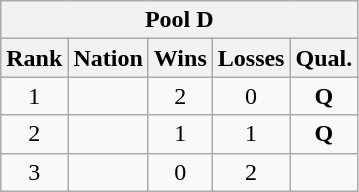<table class="wikitable" style="text-align:center">
<tr>
<th colspan=5 align=center><strong>Pool D</strong></th>
</tr>
<tr>
<th>Rank</th>
<th>Nation</th>
<th>Wins</th>
<th>Losses</th>
<th>Qual.</th>
</tr>
<tr>
<td>1</td>
<td align=left></td>
<td>2</td>
<td>0</td>
<td><strong>Q</strong></td>
</tr>
<tr>
<td>2</td>
<td align=left></td>
<td>1</td>
<td>1</td>
<td><strong>Q</strong></td>
</tr>
<tr>
<td>3</td>
<td align=left></td>
<td>0</td>
<td>2</td>
<td></td>
</tr>
</table>
